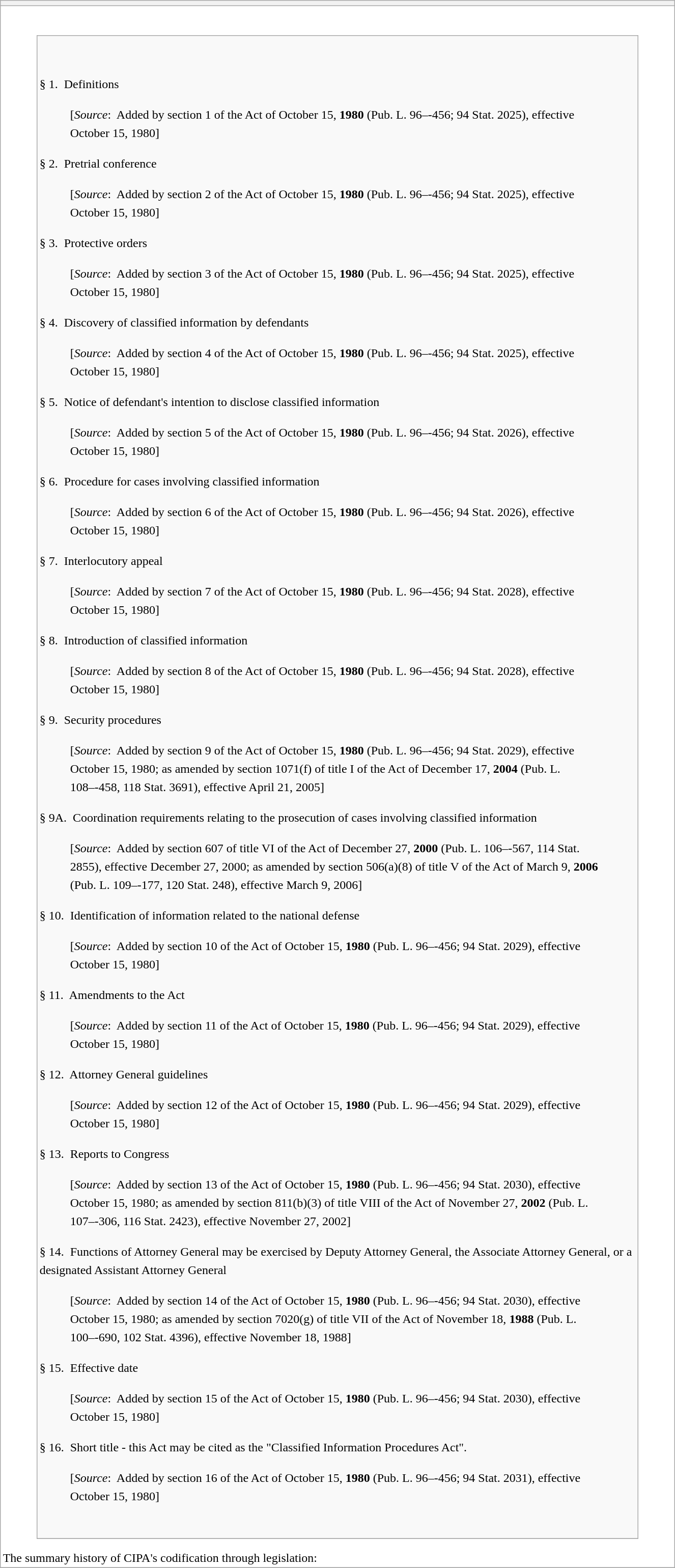<table class='wikitable collapsible collapsed' style="margin: 1em auto 1em auto; background:white; color:black;" width=70%>
<tr>
<th></th>
</tr>
<tr>
<td><br><table class="wikitable" width="90% border="0px" style="margin: 1em auto 1em auto; font-size:100%; text-align:left; line-height:150%">
<tr>
<td><br><br>§ 1.  Definitions<blockquote>
[<em>Source</em>:  Added by section 1 of the Act of October 15, <strong>1980</strong> (Pub. L. 96–-456; 94 Stat. 2025), effective October 15, 1980]</blockquote>
§ 2.  Pretrial conference<blockquote>
[<em>Source</em>:  Added by section 2 of the Act of October 15, <strong>1980</strong> (Pub. L. 96–-456; 94 Stat. 2025), effective October 15, 1980]</blockquote>
§ 3.  Protective orders<blockquote>
[<em>Source</em>:  Added by section 3 of the Act of October 15, <strong>1980</strong> (Pub. L. 96–-456; 94 Stat. 2025), effective October 15, 1980]</blockquote>
§ 4.  Discovery of classified information by defendants<blockquote>
[<em>Source</em>:  Added by section 4 of the Act of October 15, <strong>1980</strong> (Pub. L. 96–-456; 94 Stat. 2025), effective October 15, 1980]</blockquote>
§ 5.  Notice of defendant's intention to disclose classified information<blockquote>
[<em>Source</em>:  Added by section 5 of the Act of October 15, <strong>1980</strong> (Pub. L. 96–-456; 94 Stat. 2026), effective October 15, 1980]</blockquote>
§ 6.  Procedure for cases involving classified information<blockquote>
[<em>Source</em>:  Added by section 6 of the Act of October 15, <strong>1980</strong> (Pub. L. 96–-456; 94 Stat. 2026), effective October 15, 1980]</blockquote>
§ 7.  Interlocutory appeal<blockquote>
[<em>Source</em>:  Added by section 7 of the Act of October 15, <strong>1980</strong> (Pub. L. 96–-456; 94 Stat. 2028), effective October 15, 1980]</blockquote>
§ 8.  Introduction of classified information<blockquote>
[<em>Source</em>:  Added by section 8 of the Act of October 15, <strong>1980</strong> (Pub. L. 96–-456; 94 Stat. 2028), effective October 15, 1980]</blockquote>
§ 9.  Security procedures<blockquote>
[<em>Source</em>:  Added by section 9 of the Act of October 15, <strong>1980</strong> (Pub. L. 96–-456; 94 Stat. 2029), effective October 15, 1980; as amended by section 1071(f) of title I of the Act of December 17, <strong>2004</strong> (Pub. L. 108–-458, 118 Stat. 3691), effective April 21, 2005]</blockquote>
§ 9A.  Coordination requirements relating to the prosecution of cases involving classified information<blockquote>
[<em>Source</em>:  Added by section 607 of title VI of the Act of December 27, <strong>2000</strong> (Pub. L. 106–-567, 114 Stat. 2855), effective December 27, 2000; as amended by section 506(a)(8) of title V of the Act of March 9, <strong>2006</strong> (Pub. L. 109–-177, 120 Stat. 248), effective March 9, 2006]</blockquote>
§ 10.  Identification of information related to the national defense<blockquote>
[<em>Source</em>:  Added by section 10 of the Act of October 15, <strong>1980</strong> (Pub. L. 96–-456; 94 Stat. 2029), effective October 15, 1980]</blockquote>
§ 11.  Amendments to the Act<blockquote>
[<em>Source</em>:  Added by section 11 of the Act of October 15, <strong>1980</strong> (Pub. L. 96–-456; 94 Stat. 2029), effective October 15, 1980]</blockquote>
§ 12.  Attorney General guidelines<blockquote>
[<em>Source</em>:  Added by section 12 of the Act of October 15, <strong>1980</strong> (Pub. L. 96–-456; 94 Stat. 2029), effective October 15, 1980]</blockquote>
§ 13.  Reports to Congress<blockquote>
[<em>Source</em>:  Added by section 13 of the Act of October 15, <strong>1980</strong> (Pub. L. 96–-456; 94 Stat. 2030), effective October 15, 1980; as amended by section 811(b)(3) of title VIII of the Act of November 27, <strong>2002</strong> (Pub. L. 107–-306, 116 Stat. 2423), effective November 27, 2002]</blockquote>
§ 14.  Functions of Attorney General may be exercised by Deputy Attorney General, the Associate Attorney General, or a designated Assistant Attorney General<blockquote>
[<em>Source</em>:  Added by section 14 of the Act of October 15, <strong>1980</strong> (Pub. L. 96–-456; 94 Stat. 2030), effective October 15, 1980; as amended by section 7020(g) of title VII of the Act of November 18, <strong>1988</strong> (Pub. L. 100–-690, 102 Stat. 4396), effective November 18, 1988]</blockquote>
§ 15.  Effective date<blockquote>
[<em>Source</em>:  Added by section 15 of the Act of October 15, <strong>1980</strong> (Pub. L. 96–-456; 94 Stat. 2030), effective October 15, 1980]</blockquote>
§ 16.  Short title - this Act may be cited as the "Classified Information Procedures Act".<blockquote>
[<em>Source</em>:  Added by section 16 of the Act of October 15, <strong>1980</strong> (Pub. L. 96–-456; 94 Stat. 2031), effective October 15, 1980]</blockquote><br></td>
</tr>
<tr>
</tr>
</table>
The summary history of CIPA's codification through legislation:<br></td>
</tr>
<tr>
</tr>
</table>
